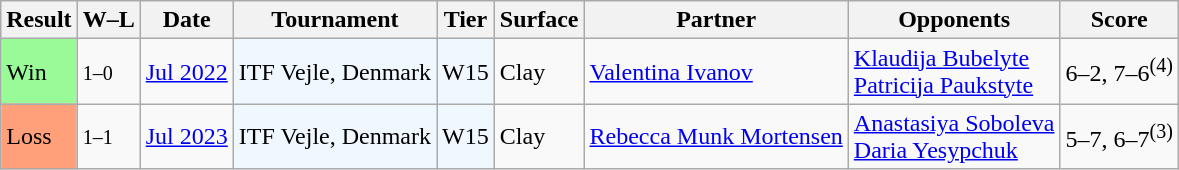<table class="sortable wikitable">
<tr>
<th>Result</th>
<th class=unsortable>W–L</th>
<th>Date</th>
<th>Tournament</th>
<th>Tier</th>
<th>Surface</th>
<th>Partner</th>
<th>Opponents</th>
<th class=unsortable>Score</th>
</tr>
<tr>
<td style="background:#98fb98;">Win</td>
<td><small>1–0</small></td>
<td><a href='#'>Jul 2022</a></td>
<td style="background:#f0f8ff;">ITF Vejle, Denmark</td>
<td style="background:#f0f8ff;">W15</td>
<td>Clay</td>
<td> <a href='#'>Valentina Ivanov</a></td>
<td> <a href='#'>Klaudija Bubelyte</a> <br>  <a href='#'>Patricija Paukstyte</a></td>
<td>6–2, 7–6<sup>(4)</sup></td>
</tr>
<tr>
<td style="background:#ffa07a;">Loss</td>
<td><small>1–1</small></td>
<td><a href='#'>Jul 2023</a></td>
<td style="background:#f0f8ff;">ITF Vejle, Denmark</td>
<td style="background:#f0f8ff;">W15</td>
<td>Clay</td>
<td> <a href='#'>Rebecca Munk Mortensen</a></td>
<td> <a href='#'>Anastasiya Soboleva</a> <br>  <a href='#'>Daria Yesypchuk</a></td>
<td>5–7, 6–7<sup>(3)</sup></td>
</tr>
</table>
